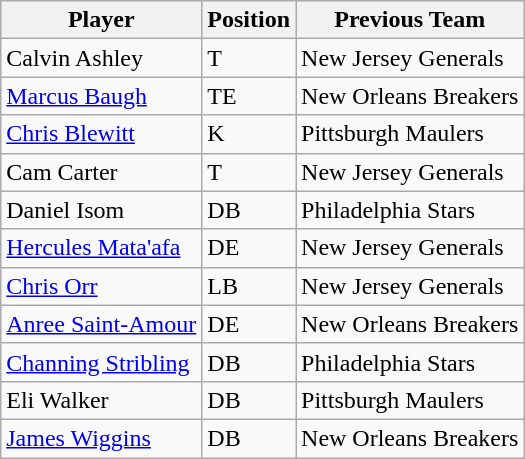<table class="wikitable">
<tr>
<th>Player</th>
<th>Position</th>
<th>Previous Team</th>
</tr>
<tr>
<td>Calvin Ashley</td>
<td>T</td>
<td>New Jersey Generals</td>
</tr>
<tr>
<td><a href='#'>Marcus Baugh</a></td>
<td>TE</td>
<td>New Orleans Breakers</td>
</tr>
<tr>
<td><a href='#'>Chris Blewitt</a></td>
<td>K</td>
<td>Pittsburgh Maulers</td>
</tr>
<tr>
<td>Cam Carter</td>
<td>T</td>
<td>New Jersey Generals</td>
</tr>
<tr>
<td>Daniel Isom</td>
<td>DB</td>
<td>Philadelphia Stars</td>
</tr>
<tr>
<td><a href='#'>Hercules Mata'afa</a></td>
<td>DE</td>
<td>New Jersey Generals</td>
</tr>
<tr>
<td><a href='#'>Chris Orr</a></td>
<td>LB</td>
<td>New Jersey Generals</td>
</tr>
<tr>
<td><a href='#'>Anree Saint-Amour</a></td>
<td>DE</td>
<td>New Orleans Breakers</td>
</tr>
<tr>
<td><a href='#'>Channing Stribling</a></td>
<td>DB</td>
<td>Philadelphia Stars</td>
</tr>
<tr>
<td>Eli Walker</td>
<td>DB</td>
<td>Pittsburgh Maulers</td>
</tr>
<tr>
<td><a href='#'>James Wiggins</a></td>
<td>DB</td>
<td>New Orleans Breakers</td>
</tr>
</table>
